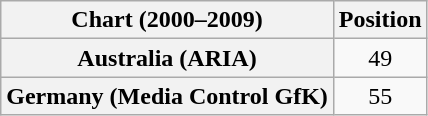<table class="wikitable sortable plainrowheaders" style="text-align:center">
<tr>
<th>Chart (2000–2009)</th>
<th>Position</th>
</tr>
<tr>
<th scope="row">Australia (ARIA)</th>
<td>49</td>
</tr>
<tr>
<th scope="row">Germany (Media Control GfK)</th>
<td>55</td>
</tr>
</table>
